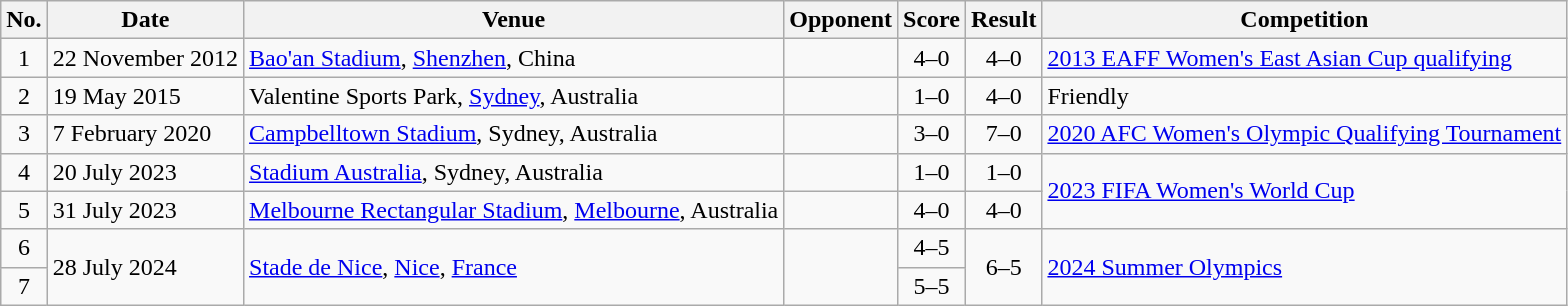<table class="wikitable sortable">
<tr>
<th scope="col">No.</th>
<th scope="col">Date</th>
<th scope="col">Venue</th>
<th scope="col">Opponent</th>
<th scope="col">Score</th>
<th scope="col">Result</th>
<th scope="col">Competition</th>
</tr>
<tr>
<td style="text-align:center">1</td>
<td>22 November 2012</td>
<td><a href='#'>Bao'an Stadium</a>, <a href='#'>Shenzhen</a>, China</td>
<td></td>
<td style="text-align:center">4–0</td>
<td style="text-align:center">4–0</td>
<td><a href='#'>2013 EAFF Women's East Asian Cup qualifying</a></td>
</tr>
<tr>
<td style="text-align:center">2</td>
<td>19 May 2015</td>
<td>Valentine Sports Park, <a href='#'>Sydney</a>, Australia</td>
<td></td>
<td style="text-align:center">1–0</td>
<td style="text-align:center">4–0</td>
<td>Friendly</td>
</tr>
<tr>
<td style="text-align:center">3</td>
<td>7 February 2020</td>
<td><a href='#'>Campbelltown Stadium</a>, Sydney, Australia</td>
<td></td>
<td style="text-align:center">3–0</td>
<td style="text-align:center">7–0</td>
<td><a href='#'>2020 AFC Women's Olympic Qualifying Tournament</a></td>
</tr>
<tr>
<td style="text-align:center">4</td>
<td>20 July 2023</td>
<td><a href='#'>Stadium Australia</a>, Sydney, Australia</td>
<td></td>
<td style="text-align:center">1–0</td>
<td style="text-align:center">1–0</td>
<td rowspan=2><a href='#'>2023 FIFA Women's World Cup</a></td>
</tr>
<tr>
<td style="text-align:center">5</td>
<td>31 July 2023</td>
<td><a href='#'>Melbourne Rectangular Stadium</a>, <a href='#'>Melbourne</a>, Australia</td>
<td></td>
<td style="text-align:center">4–0</td>
<td style="text-align:center">4–0</td>
</tr>
<tr>
<td style="text-align:center">6</td>
<td rowspan=2>28 July 2024</td>
<td rowspan=2><a href='#'>Stade de Nice</a>, <a href='#'>Nice</a>, <a href='#'>France</a></td>
<td rowspan=2></td>
<td style="text-align:center">4–5</td>
<td rowspan=2 style="text-align:center">6–5</td>
<td rowspan=2><a href='#'>2024 Summer Olympics</a></td>
</tr>
<tr>
<td style="text-align:center">7</td>
<td style="text-align:center">5–5</td>
</tr>
</table>
